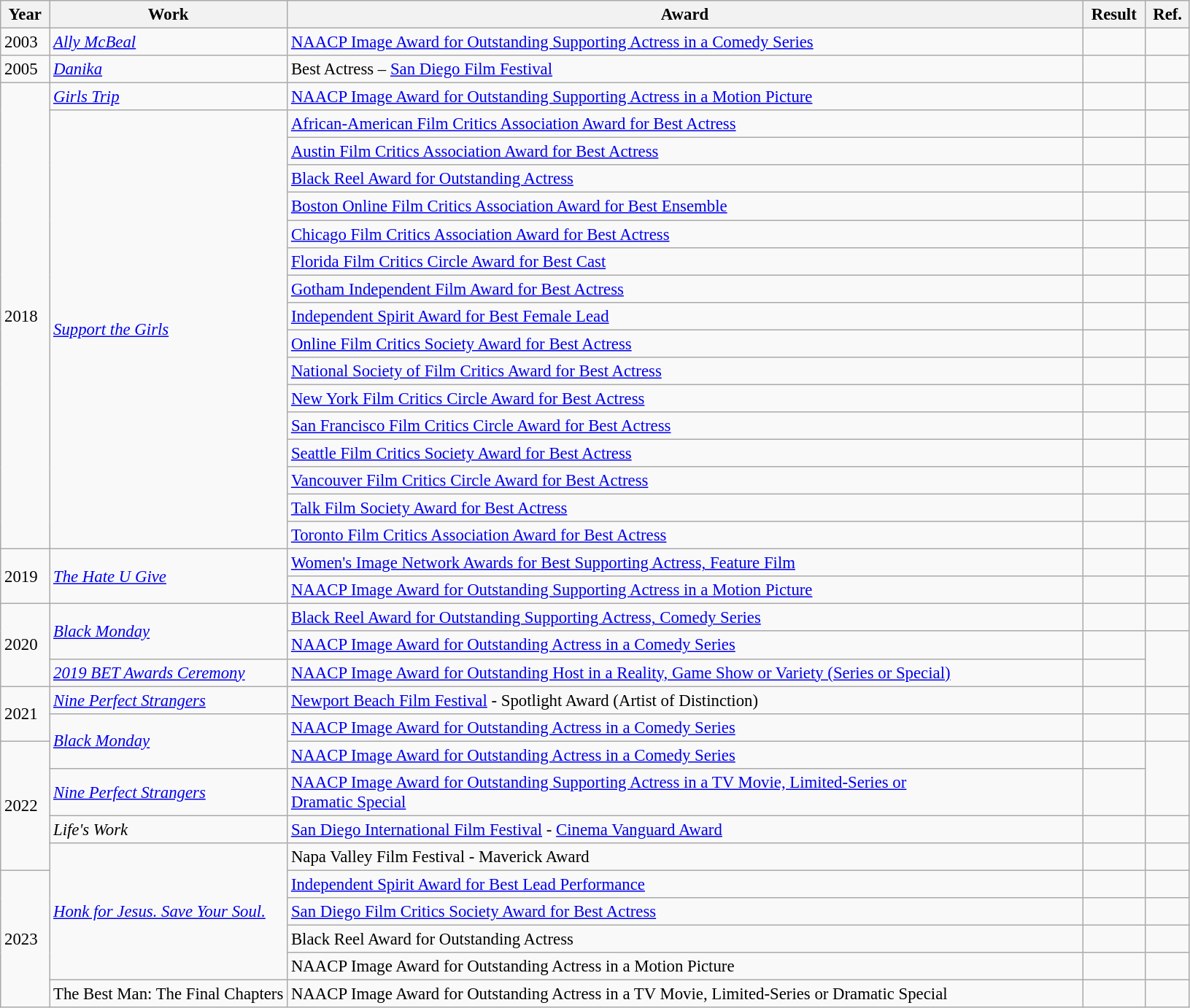<table class="wikitable sortable" style="text-align:left; font-size:95%;">
<tr>
<th>Year</th>
<th width=20%>Work</th>
<th>Award</th>
<th>Result</th>
<th>Ref.</th>
</tr>
<tr>
<td>2003</td>
<td><em><a href='#'>Ally McBeal</a></em></td>
<td><a href='#'>NAACP Image Award for Outstanding Supporting Actress in a Comedy Series</a></td>
<td></td>
<td></td>
</tr>
<tr>
<td>2005</td>
<td><em><a href='#'>Danika</a></em></td>
<td>Best Actress – <a href='#'>San Diego Film Festival</a></td>
<td></td>
<td></td>
</tr>
<tr>
<td rowspan="17">2018</td>
<td><em><a href='#'>Girls Trip</a></em></td>
<td><a href='#'>NAACP Image Award for Outstanding Supporting Actress in a Motion Picture</a></td>
<td></td>
<td></td>
</tr>
<tr>
<td rowspan="16"><em><a href='#'>Support the Girls</a></em></td>
<td><a href='#'>African-American Film Critics Association Award for Best Actress</a></td>
<td></td>
<td></td>
</tr>
<tr>
<td><a href='#'>Austin Film Critics Association Award for Best Actress</a></td>
<td></td>
<td></td>
</tr>
<tr>
<td><a href='#'>Black Reel Award for Outstanding Actress</a></td>
<td></td>
<td></td>
</tr>
<tr>
<td><a href='#'>Boston Online Film Critics Association Award for Best Ensemble</a></td>
<td></td>
<td></td>
</tr>
<tr>
<td><a href='#'>Chicago Film Critics Association Award for Best Actress</a></td>
<td></td>
<td></td>
</tr>
<tr>
<td><a href='#'>Florida Film Critics Circle Award for Best Cast</a></td>
<td></td>
<td></td>
</tr>
<tr>
<td><a href='#'>Gotham Independent Film Award for Best Actress</a></td>
<td></td>
<td></td>
</tr>
<tr>
<td><a href='#'>Independent Spirit Award for Best Female Lead</a></td>
<td></td>
<td></td>
</tr>
<tr>
<td><a href='#'>Online Film Critics Society Award for Best Actress</a></td>
<td></td>
<td></td>
</tr>
<tr>
<td><a href='#'>National Society of Film Critics Award for Best Actress</a></td>
<td></td>
<td></td>
</tr>
<tr>
<td><a href='#'>New York Film Critics Circle Award for Best Actress</a></td>
<td></td>
<td></td>
</tr>
<tr>
<td><a href='#'>San Francisco Film Critics Circle Award for Best Actress</a></td>
<td></td>
<td></td>
</tr>
<tr>
<td><a href='#'>Seattle Film Critics Society Award for Best Actress</a></td>
<td></td>
<td></td>
</tr>
<tr>
<td><a href='#'>Vancouver Film Critics Circle Award for Best Actress</a></td>
<td></td>
<td></td>
</tr>
<tr>
<td><a href='#'>Talk Film Society Award for Best Actress</a></td>
<td></td>
<td></td>
</tr>
<tr>
<td><a href='#'>Toronto Film Critics Association Award for Best Actress</a></td>
<td></td>
<td></td>
</tr>
<tr>
<td rowspan="2">2019</td>
<td rowspan="2"><em><a href='#'>The Hate U Give</a></em></td>
<td><a href='#'> Women's Image Network Awards for Best Supporting Actress, Feature Film</a></td>
<td></td>
<td></td>
</tr>
<tr>
<td><a href='#'>NAACP Image Award for Outstanding Supporting Actress in a Motion Picture</a></td>
<td></td>
<td></td>
</tr>
<tr>
<td rowspan="3">2020</td>
<td rowspan="2"><em><a href='#'>Black Monday</a></em></td>
<td><a href='#'>Black Reel Award for Outstanding Supporting Actress, Comedy Series</a></td>
<td></td>
<td></td>
</tr>
<tr>
<td><a href='#'>NAACP Image Award for Outstanding Actress in a Comedy Series</a></td>
<td></td>
<td rowspan="2"></td>
</tr>
<tr>
<td><em><a href='#'>2019 BET Awards Ceremony</a></em></td>
<td><a href='#'>NAACP Image Award for Outstanding Host in a Reality, Game Show or Variety (Series or Special)</a></td>
<td></td>
</tr>
<tr>
<td rowspan="2">2021</td>
<td><em><a href='#'>Nine Perfect Strangers</a></em></td>
<td><a href='#'>Newport Beach Film Festival</a> - Spotlight Award (Artist of Distinction)</td>
<td></td>
<td></td>
</tr>
<tr>
<td rowspan="2"><em><a href='#'>Black Monday</a></em></td>
<td><a href='#'>NAACP Image Award for Outstanding Actress in a Comedy Series</a></td>
<td></td>
<td></td>
</tr>
<tr>
<td rowspan="4">2022</td>
<td><a href='#'>NAACP Image Award for Outstanding Actress in a Comedy Series</a></td>
<td></td>
<td rowspan="2"></td>
</tr>
<tr>
<td><em><a href='#'>Nine Perfect Strangers</a></em></td>
<td><a href='#'>NAACP Image Award for Outstanding Supporting Actress in a TV Movie, Limited-Series or<br>Dramatic Special</a></td>
<td></td>
</tr>
<tr>
<td><em>Life's Work</em></td>
<td><a href='#'>San Diego International Film Festival</a> - <a href='#'>Cinema Vanguard Award</a></td>
<td></td>
<td></td>
</tr>
<tr>
<td rowspan="5"><em><a href='#'>Honk for Jesus. Save Your Soul.</a></em></td>
<td>Napa Valley Film Festival - Maverick Award</td>
<td></td>
<td></td>
</tr>
<tr>
<td rowspan="5">2023</td>
<td><a href='#'>Independent Spirit Award for Best Lead Performance</a></td>
<td></td>
<td></td>
</tr>
<tr>
<td><a href='#'>San Diego Film Critics Society Award for Best Actress</a></td>
<td></td>
<td></td>
</tr>
<tr>
<td>Black Reel Award for Outstanding Actress</td>
<td></td>
<td></td>
</tr>
<tr>
<td>NAACP Image Award for Outstanding Actress in a Motion Picture</td>
<td></td>
<td></td>
</tr>
<tr>
<td>The Best Man: The Final Chapters</td>
<td>NAACP Image Award for Outstanding Actress in a TV Movie, Limited-Series or Dramatic Special</td>
<td></td>
<td></td>
</tr>
</table>
